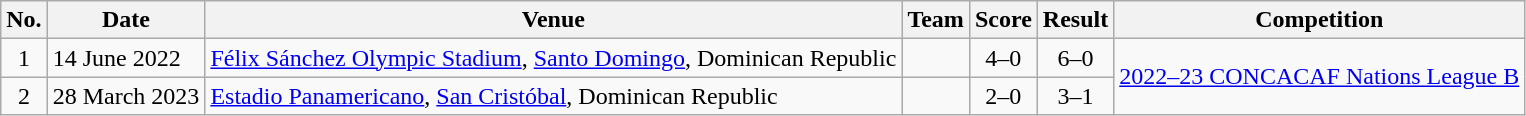<table class="wikitable sortable">
<tr>
<th>No.</th>
<th>Date</th>
<th>Venue</th>
<th>Team</th>
<th>Score</th>
<th>Result</th>
<th>Competition</th>
</tr>
<tr>
<td align=center>1</td>
<td>14 June 2022</td>
<td><a href='#'>Félix Sánchez Olympic Stadium</a>, <a href='#'>Santo Domingo</a>, Dominican Republic</td>
<td></td>
<td align=center>4–0</td>
<td align=center>6–0</td>
<td rowspan=2><a href='#'>2022–23 CONCACAF Nations League B</a></td>
</tr>
<tr>
<td align=center>2</td>
<td>28 March 2023</td>
<td><a href='#'>Estadio Panamericano</a>, <a href='#'>San Cristóbal</a>, Dominican Republic</td>
<td></td>
<td align=center>2–0</td>
<td align=center>3–1</td>
</tr>
</table>
